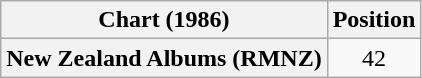<table class="wikitable plainrowheaders">
<tr>
<th scope="col">Chart (1986)</th>
<th scope="col">Position</th>
</tr>
<tr>
<th scope="row">New Zealand Albums (RMNZ)</th>
<td style="text-align:center;">42</td>
</tr>
</table>
